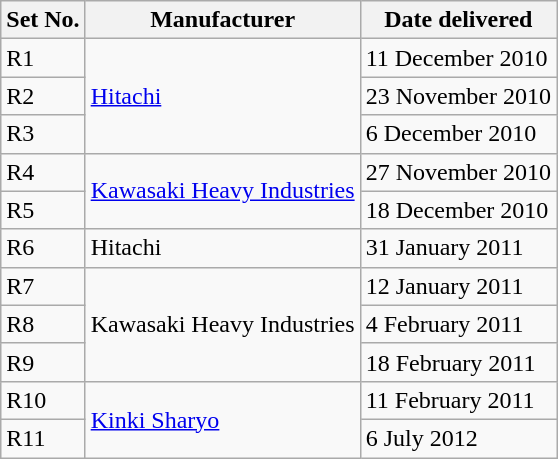<table class="wikitable">
<tr>
<th>Set No.</th>
<th>Manufacturer</th>
<th>Date delivered</th>
</tr>
<tr>
<td>R1</td>
<td rowspan="3"><a href='#'>Hitachi</a></td>
<td>11 December 2010</td>
</tr>
<tr>
<td>R2</td>
<td>23 November 2010</td>
</tr>
<tr>
<td>R3</td>
<td>6 December 2010</td>
</tr>
<tr>
<td>R4</td>
<td rowspan="2"><a href='#'>Kawasaki Heavy Industries</a></td>
<td>27 November 2010</td>
</tr>
<tr>
<td>R5</td>
<td>18 December 2010</td>
</tr>
<tr>
<td>R6</td>
<td>Hitachi</td>
<td>31 January 2011</td>
</tr>
<tr>
<td>R7</td>
<td rowspan="3">Kawasaki Heavy Industries</td>
<td>12 January 2011</td>
</tr>
<tr>
<td>R8</td>
<td>4 February 2011</td>
</tr>
<tr>
<td>R9</td>
<td>18 February 2011</td>
</tr>
<tr>
<td>R10</td>
<td rowspan="2"><a href='#'>Kinki Sharyo</a></td>
<td>11 February 2011</td>
</tr>
<tr>
<td>R11</td>
<td>6 July 2012</td>
</tr>
</table>
